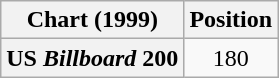<table class="wikitable plainrowheaders" style="text-align:center">
<tr>
<th scope="col">Chart (1999)</th>
<th scope="col">Position</th>
</tr>
<tr>
<th scope="row">US <em>Billboard</em> 200</th>
<td>180</td>
</tr>
</table>
